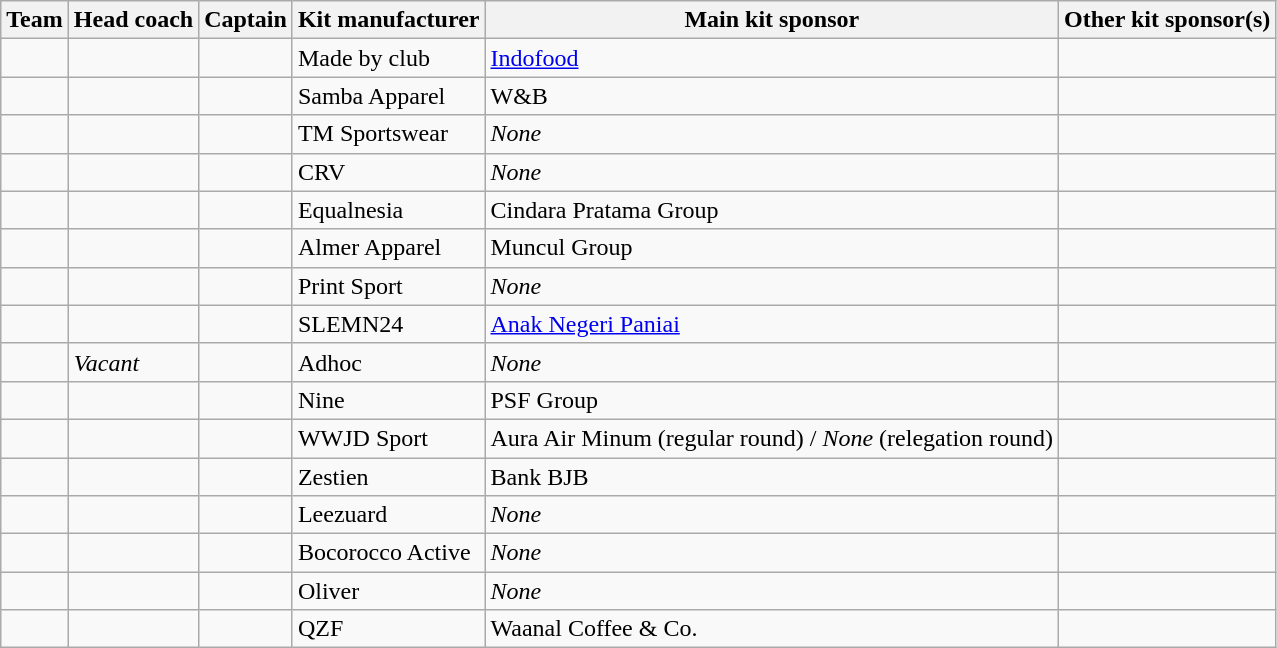<table class="wikitable">
<tr>
<th>Team</th>
<th>Head coach</th>
<th>Captain</th>
<th class="nowrap">Kit manufacturer</th>
<th>Main kit sponsor</th>
<th>Other kit sponsor(s)</th>
</tr>
<tr>
<td></td>
<td></td>
<td></td>
<td> Made by club</td>
<td><a href='#'>Indofood</a></td>
<td></td>
</tr>
<tr>
<td></td>
<td></td>
<td></td>
<td> Samba Apparel</td>
<td>W&B</td>
<td></td>
</tr>
<tr>
<td></td>
<td></td>
<td></td>
<td> TM Sportswear</td>
<td><em>None</em></td>
<td></td>
</tr>
<tr>
<td></td>
<td></td>
<td></td>
<td> CRV</td>
<td><em>None</em></td>
<td></td>
</tr>
<tr>
<td></td>
<td></td>
<td></td>
<td> Equalnesia</td>
<td>Cindara Pratama Group</td>
<td></td>
</tr>
<tr>
<td></td>
<td></td>
<td></td>
<td> Almer Apparel</td>
<td>Muncul Group</td>
<td></td>
</tr>
<tr>
<td></td>
<td></td>
<td></td>
<td> Print Sport</td>
<td><em>None</em></td>
<td></td>
</tr>
<tr>
<td></td>
<td></td>
<td></td>
<td> SLEMN24</td>
<td><a href='#'>Anak Negeri Paniai</a></td>
<td></td>
</tr>
<tr>
<td></td>
<td><em>Vacant</em></td>
<td></td>
<td> Adhoc</td>
<td><em>None</em></td>
<td></td>
</tr>
<tr>
<td></td>
<td></td>
<td></td>
<td> Nine</td>
<td>PSF Group</td>
<td></td>
</tr>
<tr>
<td></td>
<td></td>
<td></td>
<td> WWJD Sport</td>
<td>Aura Air Minum (regular round) / <em>None</em> (relegation round)</td>
<td></td>
</tr>
<tr>
<td></td>
<td></td>
<td></td>
<td> Zestien</td>
<td>Bank BJB</td>
<td></td>
</tr>
<tr>
<td></td>
<td></td>
<td></td>
<td> Leezuard</td>
<td><em>None</em></td>
<td></td>
</tr>
<tr>
<td></td>
<td></td>
<td></td>
<td> Bocorocco Active</td>
<td><em>None</em></td>
<td></td>
</tr>
<tr>
<td></td>
<td></td>
<td></td>
<td> Oliver</td>
<td><em>None</em></td>
<td></td>
</tr>
<tr>
<td></td>
<td></td>
<td></td>
<td> QZF</td>
<td>Waanal Coffee & Co.</td>
<td></td>
</tr>
</table>
